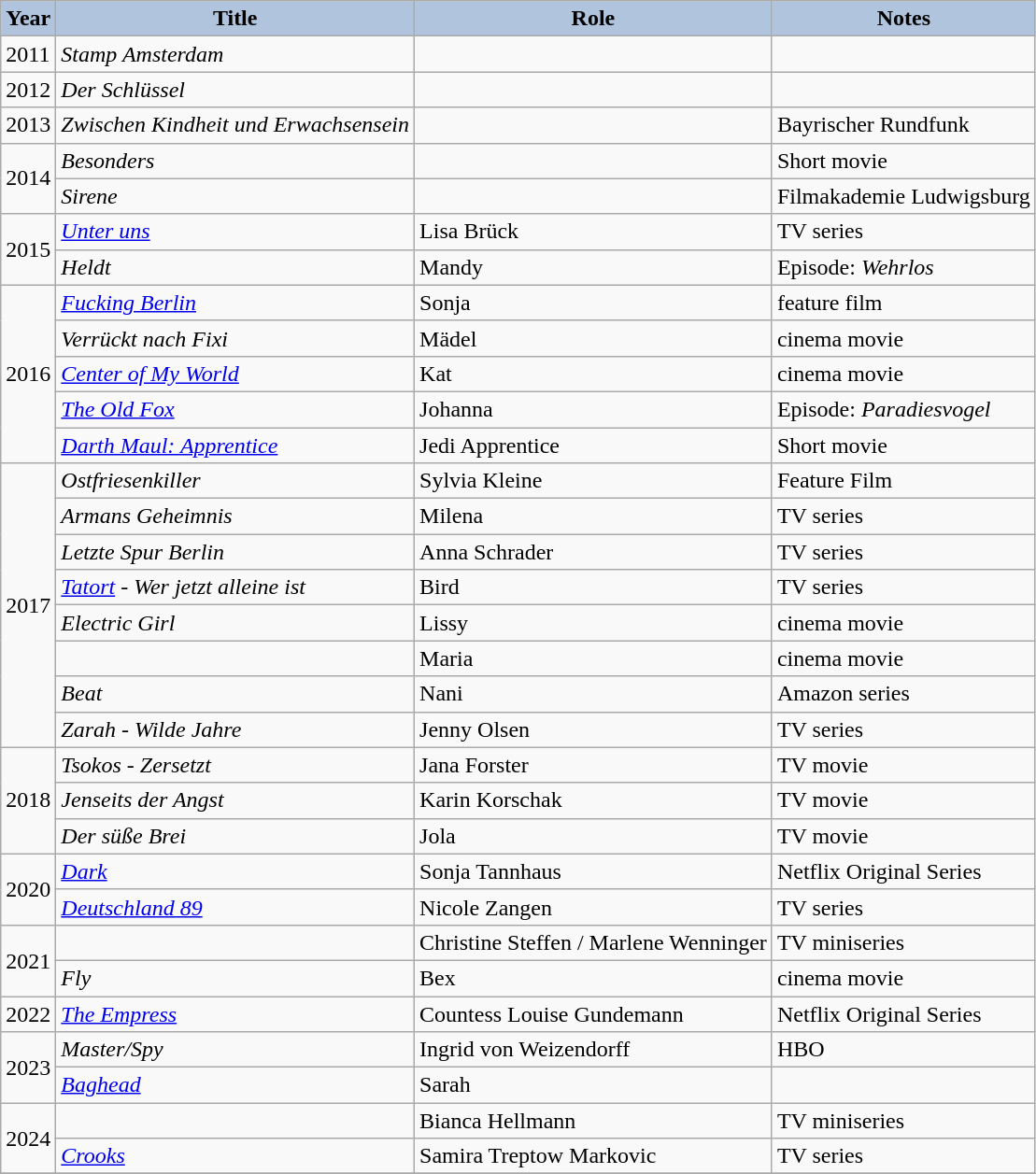<table class="wikitable sortable">
<tr>
<th style="background:#B0C4DE;text-align:center;">Year</th>
<th style="background:#B0C4DE;text-align:center;">Title</th>
<th style="background:#B0C4DE;text-align:center;">Role</th>
<th class="unsortable" style="background:#B0C4DE;text-align:center;">Notes</th>
</tr>
<tr>
<td>2011</td>
<td><em>Stamp Amsterdam</em></td>
<td></td>
<td></td>
</tr>
<tr>
<td>2012</td>
<td><em>Der Schlüssel</em></td>
<td></td>
<td></td>
</tr>
<tr>
<td>2013</td>
<td><em>Zwischen Kindheit und Erwachsensein</em></td>
<td></td>
<td>Bayrischer Rundfunk</td>
</tr>
<tr>
<td rowspan="2">2014</td>
<td><em>Besonders</em></td>
<td></td>
<td>Short movie</td>
</tr>
<tr>
<td><em>Sirene</em></td>
<td></td>
<td>Filmakademie Ludwigsburg</td>
</tr>
<tr>
<td rowspan="2">2015</td>
<td><em><a href='#'>Unter uns</a></em></td>
<td>Lisa Brück</td>
<td>TV series</td>
</tr>
<tr>
<td><em>Heldt</em></td>
<td>Mandy</td>
<td>Episode: <em>Wehrlos</em></td>
</tr>
<tr>
<td rowspan="5">2016</td>
<td><em><a href='#'>Fucking Berlin</a></em></td>
<td>Sonja</td>
<td>feature film</td>
</tr>
<tr>
<td><em>Verrückt nach Fixi</em></td>
<td>Mädel</td>
<td>cinema movie</td>
</tr>
<tr>
<td><em><a href='#'>Center of My World</a></em></td>
<td>Kat</td>
<td>cinema movie</td>
</tr>
<tr>
<td><em><a href='#'>The Old Fox</a></em></td>
<td>Johanna</td>
<td>Episode: <em>Paradiesvogel</em></td>
</tr>
<tr>
<td><em><a href='#'>Darth Maul: Apprentice</a></em></td>
<td>Jedi Apprentice</td>
<td>Short movie</td>
</tr>
<tr>
<td rowspan="8">2017</td>
<td><em>Ostfriesenkiller</em></td>
<td>Sylvia Kleine</td>
<td>Feature Film</td>
</tr>
<tr>
<td><em>Armans Geheimnis</em></td>
<td>Milena</td>
<td>TV series</td>
</tr>
<tr>
<td><em>Letzte Spur Berlin</em></td>
<td>Anna Schrader</td>
<td>TV series</td>
</tr>
<tr>
<td><em><a href='#'>Tatort</a> - Wer jetzt alleine ist</em></td>
<td>Bird</td>
<td>TV series</td>
</tr>
<tr>
<td><em>Electric Girl</em></td>
<td>Lissy</td>
<td>cinema movie</td>
</tr>
<tr>
<td><em></em></td>
<td>Maria</td>
<td>cinema movie</td>
</tr>
<tr>
<td><em>Beat</em></td>
<td>Nani</td>
<td>Amazon series</td>
</tr>
<tr>
<td><em>Zarah - Wilde Jahre</em></td>
<td>Jenny Olsen</td>
<td>TV series</td>
</tr>
<tr>
<td rowspan="3">2018</td>
<td><em>Tsokos - Zersetzt</em></td>
<td>Jana Forster</td>
<td>TV movie</td>
</tr>
<tr>
<td><em>Jenseits der Angst</em></td>
<td>Karin Korschak</td>
<td>TV movie</td>
</tr>
<tr>
<td><em>Der süße Brei</em></td>
<td>Jola</td>
<td>TV movie</td>
</tr>
<tr>
<td rowspan="2">2020</td>
<td><em><a href='#'>Dark</a></em></td>
<td>Sonja Tannhaus</td>
<td>Netflix Original Series</td>
</tr>
<tr>
<td><em><a href='#'>Deutschland 89</a></em></td>
<td>Nicole Zangen</td>
<td>TV series</td>
</tr>
<tr>
<td rowspan="2">2021</td>
<td></td>
<td>Christine Steffen / Marlene Wenninger</td>
<td>TV miniseries</td>
</tr>
<tr>
<td><em>Fly</em></td>
<td>Bex</td>
<td>cinema movie</td>
</tr>
<tr>
<td>2022</td>
<td><em><a href='#'>The Empress</a></em></td>
<td>Countess Louise Gundemann</td>
<td>Netflix Original Series</td>
</tr>
<tr>
<td rowspan="2">2023</td>
<td><em>Master/Spy</em></td>
<td>Ingrid von Weizendorff</td>
<td>HBO</td>
</tr>
<tr>
<td><em><a href='#'>Baghead</a></em></td>
<td>Sarah</td>
<td></td>
</tr>
<tr>
<td rowspan="2">2024</td>
<td></td>
<td>Bianca Hellmann</td>
<td>TV miniseries</td>
</tr>
<tr>
<td><em><a href='#'>Crooks</a></em></td>
<td>Samira Treptow Markovic</td>
<td>TV series</td>
</tr>
<tr>
</tr>
</table>
